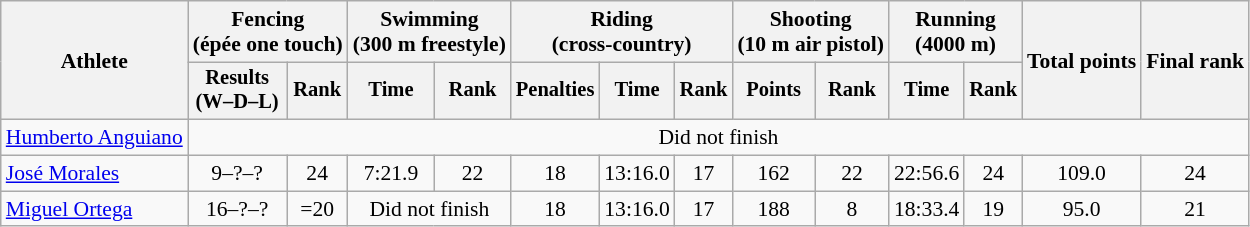<table class="wikitable" style="font-size:90%;">
<tr>
<th rowspan=2>Athlete</th>
<th colspan=2>Fencing<br><span>(épée one touch)</span></th>
<th colspan=2>Swimming<br><span>(300 m freestyle)</span></th>
<th colspan=3>Riding<br><span>(cross-country)</span></th>
<th colspan=2>Shooting<br><span>(10 m air pistol)</span></th>
<th colspan=2>Running<br><span>(4000 m)</span></th>
<th rowspan=2>Total points</th>
<th rowspan=2>Final rank</th>
</tr>
<tr style="font-size:95%">
<th>Results<br>(W–D–L)</th>
<th>Rank</th>
<th>Time</th>
<th>Rank</th>
<th>Penalties</th>
<th>Time</th>
<th>Rank</th>
<th>Points</th>
<th>Rank</th>
<th>Time</th>
<th>Rank</th>
</tr>
<tr align=center>
<td align=left><a href='#'>Humberto Anguiano</a></td>
<td colspan=13>Did not finish</td>
</tr>
<tr align=center>
<td align=left><a href='#'>José Morales</a></td>
<td>9–?–?</td>
<td>24</td>
<td>7:21.9</td>
<td>22</td>
<td>18</td>
<td>13:16.0</td>
<td>17</td>
<td>162</td>
<td>22</td>
<td>22:56.6</td>
<td>24</td>
<td>109.0</td>
<td>24</td>
</tr>
<tr align=center>
<td align=left><a href='#'>Miguel Ortega</a></td>
<td>16–?–?</td>
<td>=20</td>
<td colspan=2>Did not finish</td>
<td>18</td>
<td>13:16.0</td>
<td>17</td>
<td>188</td>
<td>8</td>
<td>18:33.4</td>
<td>19</td>
<td>95.0</td>
<td>21</td>
</tr>
</table>
